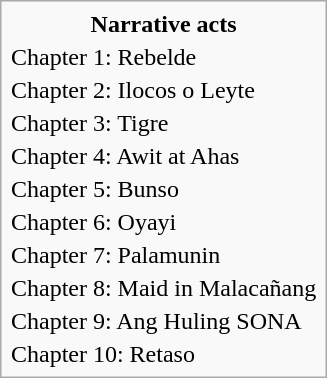<table class="infobox">
<tr>
<th style="font-size:100%; text-align: center;">Narrative acts</th>
</tr>
<tr>
<td>Chapter 1: Rebelde</td>
</tr>
<tr>
<td>Chapter 2: Ilocos o Leyte</td>
</tr>
<tr>
<td>Chapter 3: Tigre</td>
</tr>
<tr>
<td>Chapter 4: Awit at Ahas</td>
</tr>
<tr>
<td>Chapter 5: Bunso</td>
</tr>
<tr>
<td>Chapter 6: Oyayi</td>
</tr>
<tr>
<td>Chapter 7: Palamunin</td>
</tr>
<tr>
<td>Chapter 8: Maid in Malacañang</td>
</tr>
<tr>
<td>Chapter 9: Ang Huling SONA</td>
</tr>
<tr>
<td>Chapter 10: Retaso</td>
</tr>
</table>
